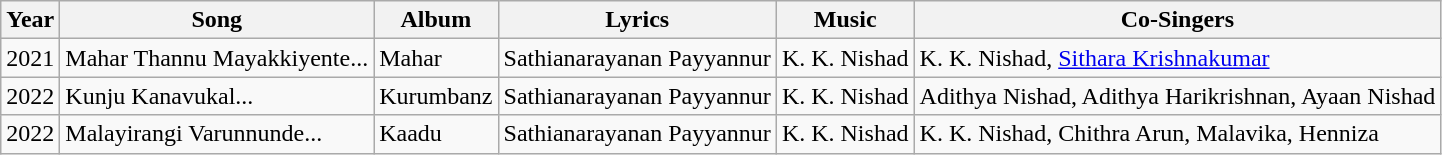<table class = "sortable wikitable">
<tr>
<th>Year</th>
<th>Song</th>
<th>Album</th>
<th>Lyrics</th>
<th>Music</th>
<th>Co-Singers</th>
</tr>
<tr>
<td>2021</td>
<td>Mahar Thannu Mayakkiyente...</td>
<td>Mahar </td>
<td>Sathianarayanan Payyannur</td>
<td>K. K. Nishad</td>
<td>K. K. Nishad, <a href='#'>Sithara Krishnakumar</a></td>
</tr>
<tr>
<td>2022</td>
<td>Kunju Kanavukal...</td>
<td>Kurumbanz</td>
<td>Sathianarayanan Payyannur</td>
<td>K. K. Nishad</td>
<td>Adithya Nishad, Adithya Harikrishnan, Ayaan Nishad</td>
</tr>
<tr>
<td>2022</td>
<td>Malayirangi Varunnunde...</td>
<td>Kaadu</td>
<td>Sathianarayanan Payyannur</td>
<td>K. K. Nishad</td>
<td>K. K. Nishad, Chithra Arun, Malavika, Henniza</td>
</tr>
</table>
